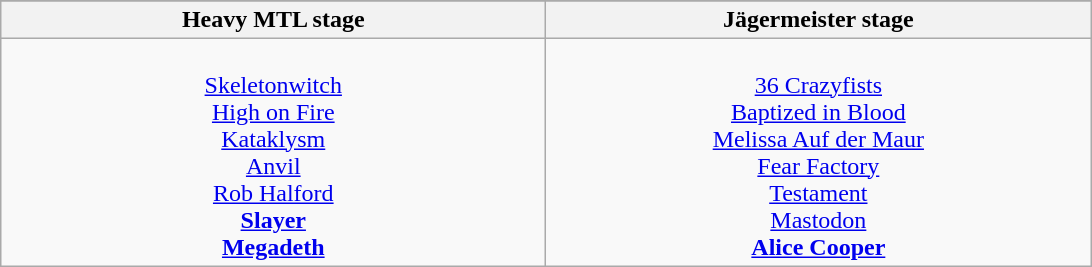<table class="wikitable">
<tr>
</tr>
<tr>
<th>Heavy MTL stage</th>
<th>Jägermeister stage</th>
</tr>
<tr>
<td style="text-align:center; vertical-align:top; width:356px;"><br><a href='#'>Skeletonwitch</a><br>
<a href='#'>High on Fire</a><br>
<a href='#'>Kataklysm</a><br>
<a href='#'>Anvil</a><br>
<a href='#'>Rob Halford</a><br>
<strong><a href='#'>Slayer</a></strong><br>
<strong><a href='#'>Megadeth</a></strong></td>
<td style="text-align:center; vertical-align:top; width:356px;"><br><a href='#'>36 Crazyfists</a><br>
<a href='#'>Baptized in Blood</a><br>
<a href='#'>Melissa Auf der Maur</a><br>
<a href='#'>Fear Factory</a><br>
<a href='#'>Testament</a><br>
<a href='#'>Mastodon</a><br>
<strong><a href='#'>Alice Cooper</a></strong></td>
</tr>
</table>
